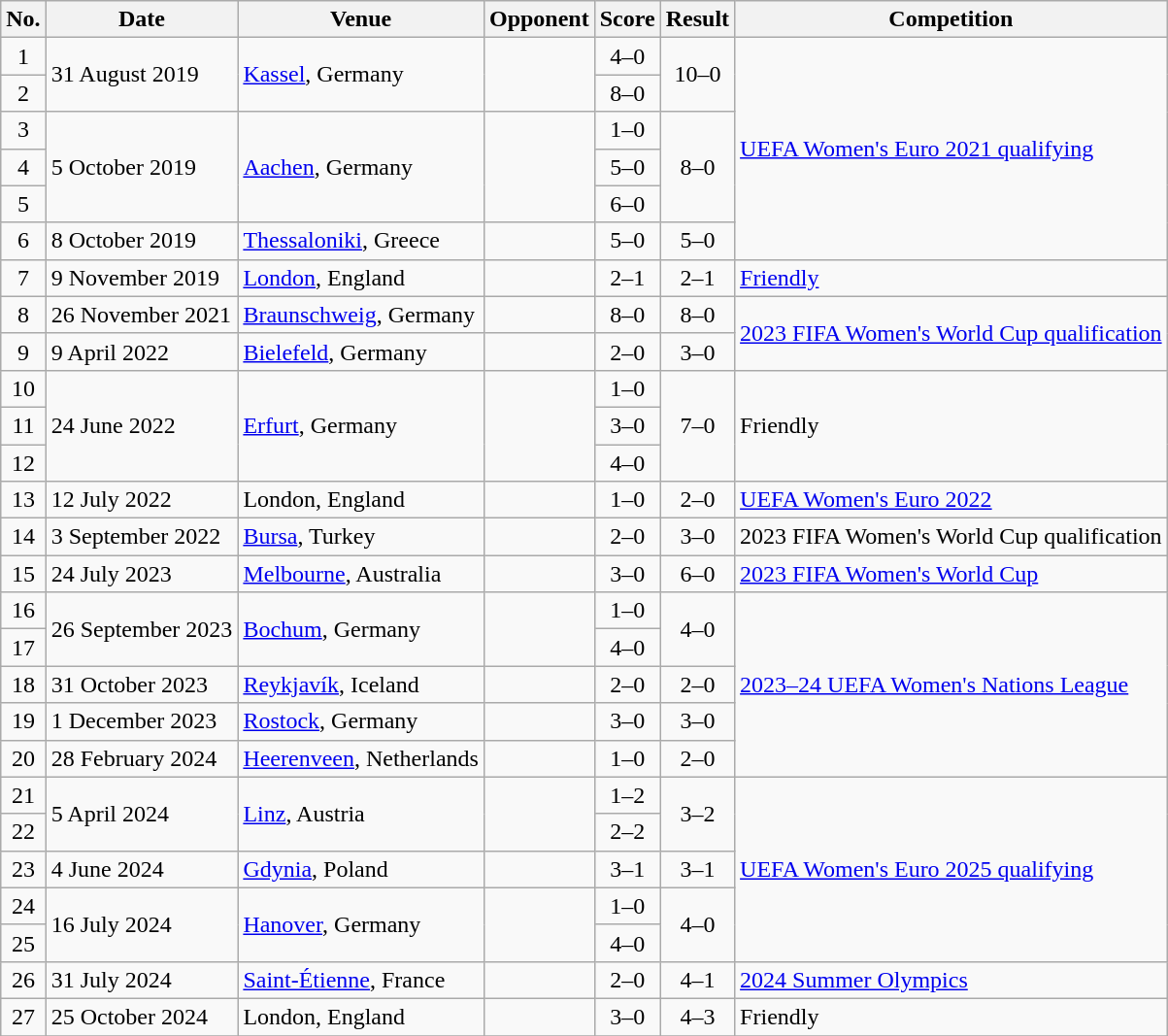<table class="wikitable sortable">
<tr>
<th scope="col">No.</th>
<th scope="col">Date</th>
<th scope="col">Venue</th>
<th scope="col">Opponent</th>
<th scope="col">Score</th>
<th scope="col">Result</th>
<th scope="col">Competition</th>
</tr>
<tr>
<td align="center">1</td>
<td rowspan="2">31 August 2019</td>
<td rowspan="2"><a href='#'>Kassel</a>, Germany</td>
<td rowspan="2"></td>
<td align="center">4–0</td>
<td rowspan="2" style="text-align:center">10–0</td>
<td rowspan="6"><a href='#'>UEFA Women's Euro 2021 qualifying</a></td>
</tr>
<tr>
<td align="center">2</td>
<td align=center>8–0</td>
</tr>
<tr>
<td align="center">3</td>
<td rowspan="3">5 October 2019</td>
<td rowspan="3"><a href='#'>Aachen</a>, Germany</td>
<td rowspan="3"></td>
<td align="center">1–0</td>
<td rowspan="3" style="text-align:center">8–0</td>
</tr>
<tr>
<td align="center">4</td>
<td align="center">5–0</td>
</tr>
<tr>
<td align="center">5</td>
<td align="center">6–0</td>
</tr>
<tr>
<td align="center">6</td>
<td>8 October 2019</td>
<td><a href='#'>Thessaloniki</a>, Greece</td>
<td></td>
<td align="center">5–0</td>
<td align="center">5–0</td>
</tr>
<tr>
<td align="center">7</td>
<td>9 November 2019</td>
<td><a href='#'>London</a>, England</td>
<td></td>
<td align="center">2–1</td>
<td align="center">2–1</td>
<td><a href='#'>Friendly</a></td>
</tr>
<tr>
<td align="center">8</td>
<td>26 November 2021</td>
<td><a href='#'>Braunschweig</a>, Germany</td>
<td></td>
<td align="center">8–0</td>
<td align="center">8–0</td>
<td rowspan=2><a href='#'>2023 FIFA Women's World Cup qualification</a></td>
</tr>
<tr>
<td align="center">9</td>
<td>9 April 2022</td>
<td><a href='#'>Bielefeld</a>, Germany</td>
<td></td>
<td align="center">2–0</td>
<td align="center">3–0</td>
</tr>
<tr>
<td align="center">10</td>
<td rowspan="3">24 June 2022</td>
<td rowspan="3"><a href='#'>Erfurt</a>, Germany</td>
<td rowspan="3"></td>
<td align="center">1–0</td>
<td rowspan="3" style="text-align:center">7–0</td>
<td rowspan="3">Friendly</td>
</tr>
<tr>
<td align="center">11</td>
<td align="center">3–0</td>
</tr>
<tr>
<td align="center">12</td>
<td align="center">4–0</td>
</tr>
<tr>
<td align="center">13</td>
<td>12 July 2022</td>
<td>London, England</td>
<td></td>
<td align="center">1–0</td>
<td align="center">2–0</td>
<td><a href='#'>UEFA Women's Euro 2022</a></td>
</tr>
<tr>
<td align="center">14</td>
<td>3 September 2022</td>
<td><a href='#'>Bursa</a>, Turkey</td>
<td></td>
<td align=center>2–0</td>
<td align="center">3–0</td>
<td>2023 FIFA Women's World Cup qualification</td>
</tr>
<tr>
<td align="center">15</td>
<td>24 July 2023</td>
<td><a href='#'>Melbourne</a>, Australia</td>
<td></td>
<td align=center>3–0</td>
<td align=center>6–0</td>
<td><a href='#'>2023 FIFA Women's World Cup</a></td>
</tr>
<tr>
<td align="center">16</td>
<td rowspan=2>26 September 2023</td>
<td rowspan=2><a href='#'>Bochum</a>, Germany</td>
<td rowspan=2></td>
<td align=center>1–0</td>
<td align=center rowspan=2>4–0</td>
<td rowspan=5><a href='#'>2023–24 UEFA Women's Nations League</a></td>
</tr>
<tr>
<td align="center">17</td>
<td align=center>4–0</td>
</tr>
<tr>
<td align="center">18</td>
<td>31 October 2023</td>
<td><a href='#'>Reykjavík</a>, Iceland</td>
<td></td>
<td align="center">2–0</td>
<td align="center">2–0</td>
</tr>
<tr>
<td align="center">19</td>
<td>1 December 2023</td>
<td><a href='#'>Rostock</a>, Germany</td>
<td></td>
<td align="center">3–0</td>
<td align=center>3–0</td>
</tr>
<tr>
<td align="center">20</td>
<td>28 February 2024</td>
<td><a href='#'>Heerenveen</a>, Netherlands</td>
<td></td>
<td align="center">1–0</td>
<td align=center>2–0</td>
</tr>
<tr>
<td align="center">21</td>
<td rowspan=2>5 April 2024</td>
<td rowspan=2><a href='#'>Linz</a>, Austria</td>
<td rowspan=2></td>
<td align="center">1–2</td>
<td rowspan="2" style="text-align:center">3–2</td>
<td rowspan="5"><a href='#'>UEFA Women's Euro 2025 qualifying</a></td>
</tr>
<tr>
<td align="center">22</td>
<td align="center">2–2</td>
</tr>
<tr>
<td align="center">23</td>
<td>4 June 2024</td>
<td><a href='#'>Gdynia</a>, Poland</td>
<td></td>
<td align="center">3–1</td>
<td align="center">3–1</td>
</tr>
<tr>
<td align="center">24</td>
<td rowspan=2>16 July 2024</td>
<td rowspan=2><a href='#'>Hanover</a>, Germany</td>
<td rowspan=2></td>
<td align="center">1–0</td>
<td align="center" rowspan=2>4–0</td>
</tr>
<tr>
<td align="center">25</td>
<td align="center">4–0</td>
</tr>
<tr>
<td align="center">26</td>
<td>31 July 2024</td>
<td><a href='#'>Saint-Étienne</a>, France</td>
<td></td>
<td align="center">2–0</td>
<td align="center">4–1</td>
<td><a href='#'>2024 Summer Olympics</a></td>
</tr>
<tr>
<td align="center">27</td>
<td>25 October 2024</td>
<td>London, England</td>
<td></td>
<td align="center">3–0</td>
<td align="center">4–3</td>
<td>Friendly</td>
</tr>
<tr>
</tr>
</table>
